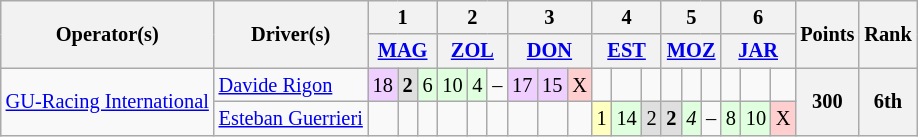<table class="wikitable" style="font-size: 85%">
<tr>
<th rowspan=2>Operator(s)</th>
<th rowspan=2>Driver(s)</th>
<th colspan=3>1</th>
<th colspan=3>2</th>
<th colspan=3>3</th>
<th colspan=3>4</th>
<th colspan=3>5</th>
<th colspan=3>6</th>
<th rowspan=2>Points</th>
<th rowspan=2>Rank</th>
</tr>
<tr>
<th colspan=3><a href='#'>MAG</a></th>
<th colspan=3><a href='#'>ZOL</a></th>
<th colspan=3><a href='#'>DON</a></th>
<th colspan=3><a href='#'>EST</a></th>
<th colspan=3><a href='#'>MOZ</a></th>
<th colspan=3><a href='#'>JAR</a></th>
</tr>
<tr>
<td rowspan=2 align=center><a href='#'>GU-Racing International</a></td>
<td> <a href='#'>Davide Rigon</a></td>
<td style="background:#efcfff;">18</td>
<td style="background:#dfdfdf;"><strong>2</strong></td>
<td style="background:#dfffdf;">6</td>
<td style="background:#dfffdf;">10</td>
<td style="background:#dfffdf;">4</td>
<td>–</td>
<td style="background:#efcfff;">17</td>
<td style="background:#efcfff;">15</td>
<td style="background:#ffcfcf;">X</td>
<td></td>
<td></td>
<td></td>
<td></td>
<td></td>
<td></td>
<td></td>
<td></td>
<td></td>
<th rowspan=2>300</th>
<th rowspan=2>6th</th>
</tr>
<tr>
<td> <a href='#'>Esteban Guerrieri</a></td>
<td></td>
<td></td>
<td></td>
<td></td>
<td></td>
<td></td>
<td></td>
<td></td>
<td></td>
<td style="background:#ffffbf;">1</td>
<td style="background:#dfffdf;">14</td>
<td style="background:#dfdfdf;">2</td>
<td style="background:#dfdfdf;"><strong>2</strong></td>
<td style="background:#dfffdf;"><em>4</em></td>
<td>–</td>
<td style="background:#dfffdf;">8</td>
<td style="background:#dfffdf;">10</td>
<td style="background:#ffcfcf;">X</td>
</tr>
</table>
